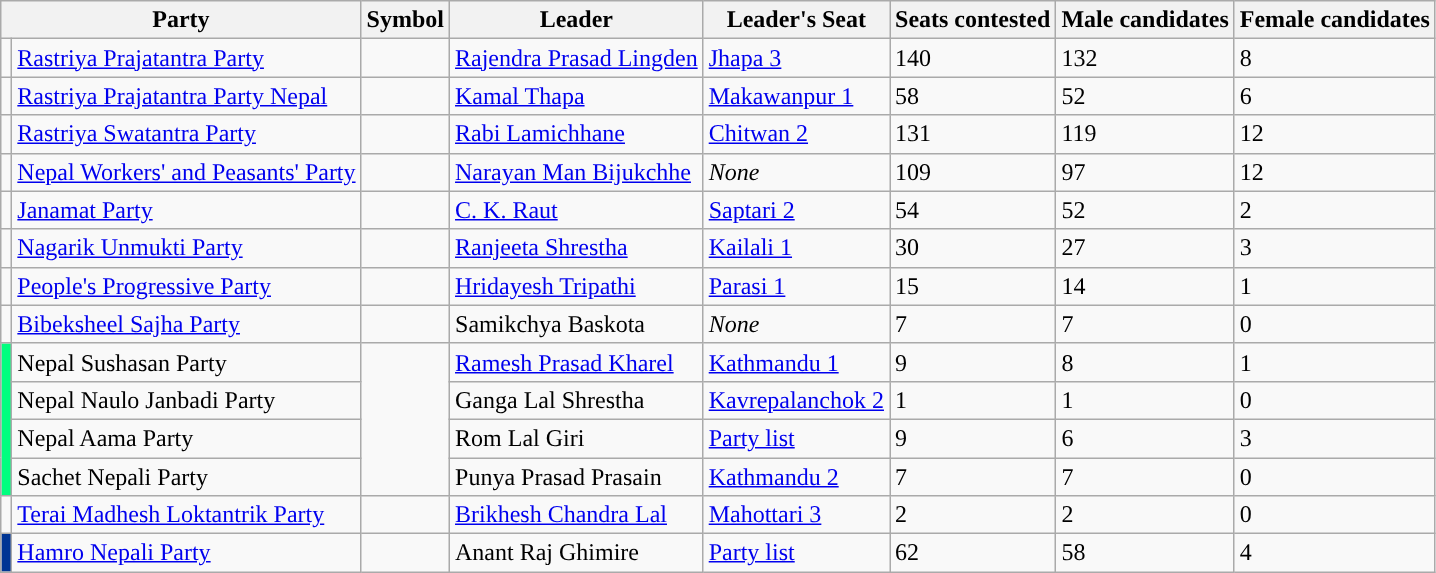<table class="wikitable">
<tr>
<th colspan="2">Party</th>
<th>Symbol</th>
<th>Leader</th>
<th>Leader's Seat</th>
<th>Seats contested</th>
<th>Male candidates</th>
<th>Female candidates</th>
</tr>
<tr>
<td></td>
<td><a href='#'>Rastriya Prajatantra Party</a></td>
<td></td>
<td><a href='#'>Rajendra Prasad Lingden</a></td>
<td><a href='#'>Jhapa 3</a></td>
<td>140</td>
<td>132</td>
<td>8</td>
</tr>
<tr>
<td></td>
<td><a href='#'>Rastriya Prajatantra Party Nepal</a></td>
<td></td>
<td><a href='#'>Kamal Thapa</a></td>
<td><a href='#'>Makawanpur 1</a></td>
<td>58</td>
<td>52</td>
<td>6</td>
</tr>
<tr>
<td style="text-align:center; background:"></td>
<td><a href='#'>Rastriya Swatantra Party</a></td>
<td></td>
<td><a href='#'>Rabi Lamichhane</a></td>
<td><a href='#'>Chitwan 2</a></td>
<td>131</td>
<td>119</td>
<td>12</td>
</tr>
<tr>
<td style="text-align:center; background:"></td>
<td><a href='#'>Nepal Workers' and Peasants' Party</a></td>
<td></td>
<td><a href='#'>Narayan Man Bijukchhe</a></td>
<td><em>None</em></td>
<td>109</td>
<td>97</td>
<td>12</td>
</tr>
<tr>
<td style="text-align:center; background:"></td>
<td><a href='#'>Janamat Party</a></td>
<td></td>
<td><a href='#'>C. K. Raut</a></td>
<td><a href='#'>Saptari 2</a></td>
<td>54</td>
<td>52</td>
<td>2</td>
</tr>
<tr>
<td style="text-align:center; background:"></td>
<td><a href='#'>Nagarik Unmukti Party</a></td>
<td></td>
<td><a href='#'>Ranjeeta Shrestha</a></td>
<td><a href='#'>Kailali 1</a></td>
<td>30</td>
<td>27</td>
<td>3</td>
</tr>
<tr>
<td></td>
<td><a href='#'>People's Progressive Party</a></td>
<td></td>
<td><a href='#'>Hridayesh Tripathi</a></td>
<td><a href='#'>Parasi 1</a></td>
<td>15</td>
<td>14</td>
<td>1</td>
</tr>
<tr>
<td style="text-align:center; background:"></td>
<td><a href='#'>Bibeksheel Sajha Party</a></td>
<td></td>
<td>Samikchya Baskota</td>
<td><em>None</em></td>
<td>7</td>
<td>7</td>
<td>0</td>
</tr>
<tr>
<td rowspan="4" bgcolor="#00ff7f"></td>
<td>Nepal Sushasan Party</td>
<td rowspan="4"></td>
<td><a href='#'>Ramesh Prasad Kharel</a></td>
<td><a href='#'>Kathmandu 1</a></td>
<td>9</td>
<td>8</td>
<td>1</td>
</tr>
<tr>
<td>Nepal Naulo Janbadi Party</td>
<td>Ganga Lal Shrestha</td>
<td><a href='#'>Kavrepalanchok 2</a></td>
<td>1</td>
<td>1</td>
<td>0</td>
</tr>
<tr>
<td>Nepal Aama Party</td>
<td>Rom Lal Giri</td>
<td><a href='#'>Party list</a></td>
<td>9</td>
<td>6</td>
<td>3</td>
</tr>
<tr>
<td>Sachet Nepali Party</td>
<td>Punya Prasad Prasain</td>
<td><a href='#'>Kathmandu 2</a></td>
<td>7</td>
<td>7</td>
<td>0</td>
</tr>
<tr>
<td style="text-align:center; background:"></td>
<td><a href='#'>Terai Madhesh Loktantrik Party</a></td>
<td></td>
<td><a href='#'>Brikhesh Chandra Lal</a></td>
<td><a href='#'>Mahottari 3</a></td>
<td>2</td>
<td>2</td>
<td>0</td>
</tr>
<tr>
<td bgcolor="#003594"></td>
<td><a href='#'>Hamro Nepali Party</a></td>
<td></td>
<td>Anant Raj Ghimire</td>
<td><a href='#'>Party list</a></td>
<td>62</td>
<td>58</td>
<td>4</td>
</tr>
</table>
